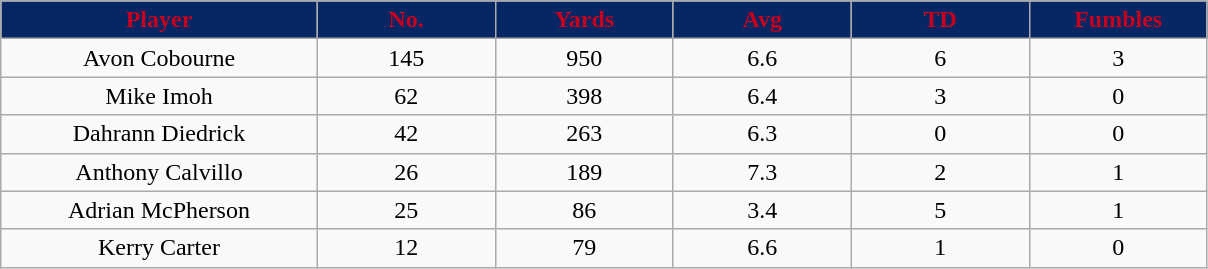<table class="wikitable sortable">
<tr>
<th style="background:#072764; color:#c6011f; width:16%;">Player</th>
<th style="background:#072764; color:#c6011f; width:9%;">No.</th>
<th style="background:#072764; color:#c6011f; width:9%;">Yards</th>
<th style="background:#072764; color:#c6011f; width:9%;">Avg</th>
<th style="background:#072764; color:#c6011f; width:9%;">TD</th>
<th style="background:#072764; color:#c6011f; width:9%;">Fumbles</th>
</tr>
<tr style="text-align:center;">
<td>Avon Cobourne</td>
<td>145</td>
<td>950</td>
<td>6.6</td>
<td>6</td>
<td>3</td>
</tr>
<tr style="text-align:center;">
<td>Mike Imoh</td>
<td>62</td>
<td>398</td>
<td>6.4</td>
<td>3</td>
<td>0</td>
</tr>
<tr style="text-align:center;">
<td>Dahrann Diedrick</td>
<td>42</td>
<td>263</td>
<td>6.3</td>
<td>0</td>
<td>0</td>
</tr>
<tr style="text-align:center;">
<td>Anthony Calvillo</td>
<td>26</td>
<td>189</td>
<td>7.3</td>
<td>2</td>
<td>1</td>
</tr>
<tr style="text-align:center;">
<td>Adrian McPherson</td>
<td>25</td>
<td>86</td>
<td>3.4</td>
<td>5</td>
<td>1</td>
</tr>
<tr style="text-align:center;">
<td>Kerry Carter</td>
<td>12</td>
<td>79</td>
<td>6.6</td>
<td>1</td>
<td>0</td>
</tr>
</table>
